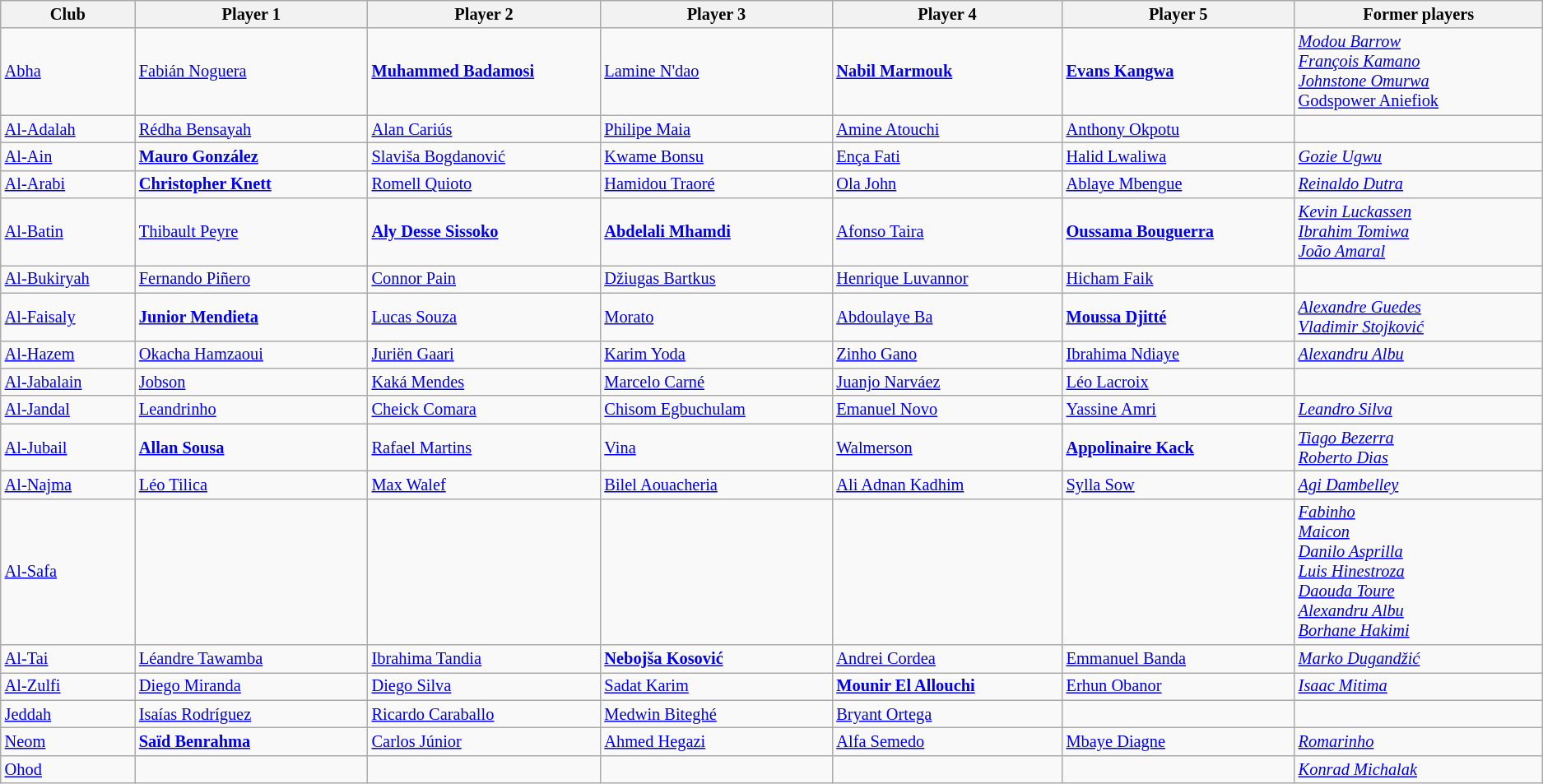<table class="wikitable" border="1" style="text-align: left; font-size:85%">
<tr>
<th width="120">Club</th>
<th width="220">Player 1</th>
<th width="220">Player 2</th>
<th width="220">Player 3</th>
<th width="220">Player 4</th>
<th width="220">Player 5</th>
<th width="240">Former players</th>
</tr>
<tr>
<td><a href='#'>Abha</a></td>
<td> <a href='#'>Fabián Noguera</a></td>
<td> <strong><a href='#'>Muhammed Badamosi</a></strong></td>
<td> <a href='#'>Lamine N'dao</a></td>
<td> <strong><a href='#'>Nabil Marmouk</a></strong></td>
<td> <strong><a href='#'>Evans Kangwa</a></strong></td>
<td> <em><a href='#'>Modou Barrow</a></em><br> <em><a href='#'>François Kamano</a></em><br> <em><a href='#'>Johnstone Omurwa</a></em><br> <a href='#'>Godspower Aniefiok</a></td>
</tr>
<tr>
<td><a href='#'>Al-Adalah</a></td>
<td> <a href='#'>Rédha Bensayah</a></td>
<td> <a href='#'>Alan Cariús</a></td>
<td> <a href='#'>Philipe Maia</a></td>
<td> <a href='#'>Amine Atouchi</a></td>
<td> <a href='#'>Anthony Okpotu</a></td>
<td></td>
</tr>
<tr>
<td><a href='#'>Al-Ain</a></td>
<td> <strong><a href='#'>Mauro González</a></strong></td>
<td> <a href='#'>Slaviša Bogdanović</a></td>
<td> <a href='#'>Kwame Bonsu</a></td>
<td> <a href='#'>Ença Fati</a></td>
<td> <a href='#'>Halid Lwaliwa</a></td>
<td> <em><a href='#'>Gozie Ugwu</a></em></td>
</tr>
<tr>
<td><a href='#'>Al-Arabi</a></td>
<td> <strong><a href='#'>Christopher Knett</a></strong></td>
<td> <a href='#'>Romell Quioto</a></td>
<td> <a href='#'>Hamidou Traoré</a></td>
<td> <a href='#'>Ola John</a></td>
<td> <a href='#'>Ablaye Mbengue</a></td>
<td> <em><a href='#'>Reinaldo Dutra</a></em></td>
</tr>
<tr>
<td><a href='#'>Al-Batin</a></td>
<td> <a href='#'>Thibault Peyre</a></td>
<td> <strong><a href='#'>Aly Desse Sissoko</a></strong></td>
<td> <strong><a href='#'>Abdelali Mhamdi</a></strong></td>
<td> <a href='#'>Afonso Taira</a></td>
<td> <strong><a href='#'>Oussama Bouguerra</a></strong></td>
<td> <em><a href='#'>Kevin Luckassen</a></em><br> <em><a href='#'>Ibrahim Tomiwa</a></em><br> <em><a href='#'>João Amaral</a></em></td>
</tr>
<tr>
<td><a href='#'>Al-Bukiryah</a></td>
<td> <a href='#'>Fernando Piñero</a></td>
<td> <a href='#'>Connor Pain</a></td>
<td> <a href='#'>Džiugas Bartkus</a></td>
<td> <a href='#'>Henrique Luvannor</a></td>
<td> <a href='#'>Hicham Faik</a></td>
<td></td>
</tr>
<tr>
<td><a href='#'>Al-Faisaly</a></td>
<td> <strong><a href='#'>Junior Mendieta</a></strong></td>
<td> <a href='#'>Lucas Souza</a></td>
<td> <a href='#'>Morato</a></td>
<td> <a href='#'>Abdoulaye Ba</a></td>
<td> <strong><a href='#'>Moussa Djitté</a></strong></td>
<td> <em><a href='#'>Alexandre Guedes</a></em><br> <em><a href='#'>Vladimir Stojković</a></em></td>
</tr>
<tr>
<td><a href='#'>Al-Hazem</a></td>
<td> <a href='#'>Okacha Hamzaoui</a></td>
<td> <a href='#'>Juriën Gaari</a></td>
<td> <a href='#'>Karim Yoda</a></td>
<td> <a href='#'>Zinho Gano</a></td>
<td> <a href='#'>Ibrahima Ndiaye</a></td>
<td> <em><a href='#'>Alexandru Albu</a></em></td>
</tr>
<tr>
<td><a href='#'>Al-Jabalain</a></td>
<td> <a href='#'>Jobson</a></td>
<td> <a href='#'>Kaká Mendes</a></td>
<td> <a href='#'>Marcelo Carné</a></td>
<td> <a href='#'>Juanjo Narváez</a></td>
<td> <a href='#'>Léo Lacroix</a></td>
<td></td>
</tr>
<tr>
<td><a href='#'>Al-Jandal</a></td>
<td> <a href='#'>Leandrinho</a></td>
<td> <a href='#'>Cheick Comara</a></td>
<td> <a href='#'>Chisom Egbuchulam</a></td>
<td> <a href='#'>Emanuel Novo</a></td>
<td> <a href='#'>Yassine Amri</a></td>
<td> <em><a href='#'>Leandro Silva</a></em></td>
</tr>
<tr>
<td><a href='#'>Al-Jubail</a></td>
<td> <strong><a href='#'>Allan Sousa</a></strong></td>
<td> <a href='#'>Rafael Martins</a></td>
<td> <a href='#'>Vina</a></td>
<td> <a href='#'>Walmerson</a></td>
<td> <strong><a href='#'>Appolinaire Kack</a></strong></td>
<td> <em><a href='#'>Tiago Bezerra</a></em><br> <em><a href='#'>Roberto Dias</a></em></td>
</tr>
<tr>
<td><a href='#'>Al-Najma</a></td>
<td> <a href='#'>Léo Tilica</a></td>
<td> <a href='#'>Max Walef</a></td>
<td> <a href='#'>Bilel Aouacheria</a></td>
<td> <a href='#'>Ali Adnan Kadhim</a></td>
<td> <a href='#'>Sylla Sow</a></td>
<td> <em><a href='#'>Agi Dambelley</a></em></td>
</tr>
<tr>
<td><a href='#'>Al-Safa</a></td>
<td></td>
<td></td>
<td></td>
<td></td>
<td></td>
<td> <em><a href='#'>Fabinho</a></em><br> <em><a href='#'>Maicon</a></em><br> <em><a href='#'>Danilo Asprilla</a></em><br> <em><a href='#'>Luis Hinestroza</a></em><br> <em><a href='#'>Daouda Toure</a></em><br> <em><a href='#'>Alexandru Albu</a></em><br> <em><a href='#'>Borhane Hakimi</a></em></td>
</tr>
<tr>
<td><a href='#'>Al-Tai</a></td>
<td> <a href='#'>Léandre Tawamba</a></td>
<td> <a href='#'>Ibrahima Tandia</a></td>
<td> <strong><a href='#'>Nebojša Kosović</a></strong></td>
<td> <a href='#'>Andrei Cordea</a></td>
<td> <a href='#'>Emmanuel Banda</a></td>
<td> <em><a href='#'>Marko Dugandžić</a></em></td>
</tr>
<tr>
<td><a href='#'>Al-Zulfi</a></td>
<td> <a href='#'>Diego Miranda</a></td>
<td> <a href='#'>Diego Silva</a></td>
<td> <a href='#'>Sadat Karim</a></td>
<td> <strong><a href='#'>Mounir El Allouchi</a></strong></td>
<td> <a href='#'>Erhun Obanor</a></td>
<td> <em><a href='#'>Isaac Mitima</a></em></td>
</tr>
<tr>
<td><a href='#'>Jeddah</a></td>
<td> <a href='#'>Isaías Rodríguez</a></td>
<td> <a href='#'>Ricardo Caraballo</a></td>
<td> <a href='#'>Medwin Biteghé</a></td>
<td> <a href='#'>Bryant Ortega</a></td>
<td></td>
<td></td>
</tr>
<tr>
<td><a href='#'>Neom</a></td>
<td> <strong><a href='#'>Saïd Benrahma</a></strong></td>
<td> <a href='#'>Carlos Júnior</a></td>
<td> <a href='#'>Ahmed Hegazi</a></td>
<td> <a href='#'>Alfa Semedo</a></td>
<td> <a href='#'>Mbaye Diagne</a></td>
<td> <em><a href='#'>Romarinho</a></em></td>
</tr>
<tr>
<td><a href='#'>Ohod</a></td>
<td></td>
<td></td>
<td></td>
<td></td>
<td></td>
<td> <em><a href='#'>Konrad Michalak</a></em></td>
</tr>
</table>
